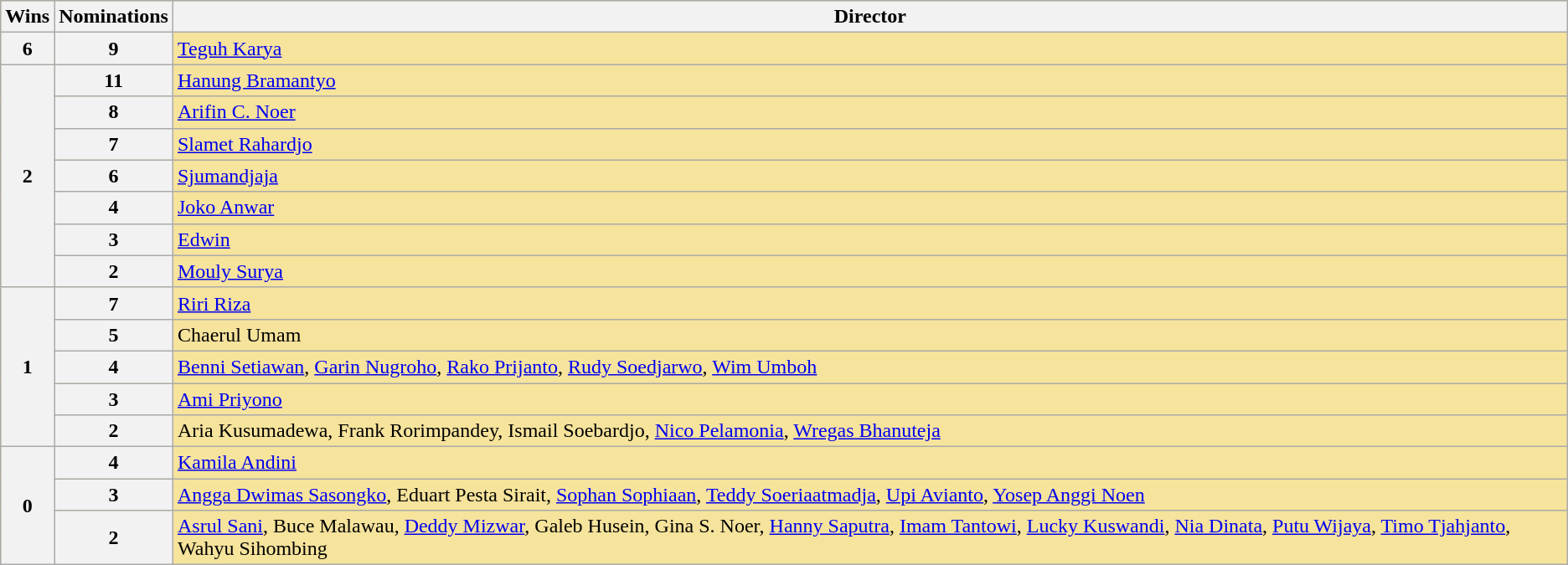<table class="wikitable" style="text-align: left; border:1; rowspan:2; background: #f6e39c">
<tr>
<th>Wins</th>
<th scope="col" width="55">Nominations</th>
<th>Director</th>
</tr>
<tr>
<th>6</th>
<th scope="row" style="text-align:center;">9</th>
<td><a href='#'>Teguh Karya</a></td>
</tr>
<tr>
<th rowspan="7">2</th>
<th>11</th>
<td><a href='#'>Hanung Bramantyo</a></td>
</tr>
<tr>
<th scope="row" style="text-align:center;">8</th>
<td><a href='#'>Arifin C. Noer</a></td>
</tr>
<tr>
<th>7</th>
<td><a href='#'>Slamet Rahardjo</a></td>
</tr>
<tr>
<th>6</th>
<td><a href='#'>Sjumandjaja</a></td>
</tr>
<tr>
<th>4</th>
<td><a href='#'>Joko Anwar</a></td>
</tr>
<tr>
<th>3</th>
<td><a href='#'>Edwin</a></td>
</tr>
<tr>
<th>2</th>
<td><a href='#'>Mouly Surya</a></td>
</tr>
<tr>
<th rowspan="5">1</th>
<th>7</th>
<td><a href='#'>Riri Riza</a></td>
</tr>
<tr>
<th>5</th>
<td>Chaerul Umam</td>
</tr>
<tr>
<th>4</th>
<td><a href='#'>Benni Setiawan</a>, <a href='#'>Garin Nugroho</a>, <a href='#'>Rako Prijanto</a>, <a href='#'>Rudy Soedjarwo</a>, <a href='#'>Wim Umboh</a></td>
</tr>
<tr>
<th>3</th>
<td><a href='#'>Ami Priyono</a></td>
</tr>
<tr>
<th>2</th>
<td>Aria Kusumadewa, Frank Rorimpandey, Ismail Soebardjo, <a href='#'>Nico Pelamonia</a>, <a href='#'>Wregas Bhanuteja</a></td>
</tr>
<tr>
<th rowspan="3">0</th>
<th>4</th>
<td><a href='#'>Kamila Andini</a></td>
</tr>
<tr>
<th>3</th>
<td><a href='#'>Angga Dwimas Sasongko</a>, Eduart Pesta Sirait, <a href='#'>Sophan Sophiaan</a>, <a href='#'>Teddy Soeriaatmadja</a>, <a href='#'>Upi Avianto</a>, <a href='#'>Yosep Anggi Noen</a></td>
</tr>
<tr>
<th>2</th>
<td><a href='#'>Asrul Sani</a>, Buce Malawau, <a href='#'>Deddy Mizwar</a>, Galeb Husein, Gina S. Noer, <a href='#'>Hanny Saputra</a>, <a href='#'>Imam Tantowi</a>, <a href='#'>Lucky Kuswandi</a>, <a href='#'>Nia Dinata</a>, <a href='#'>Putu Wijaya</a>, <a href='#'>Timo Tjahjanto</a>, Wahyu Sihombing</td>
</tr>
</table>
